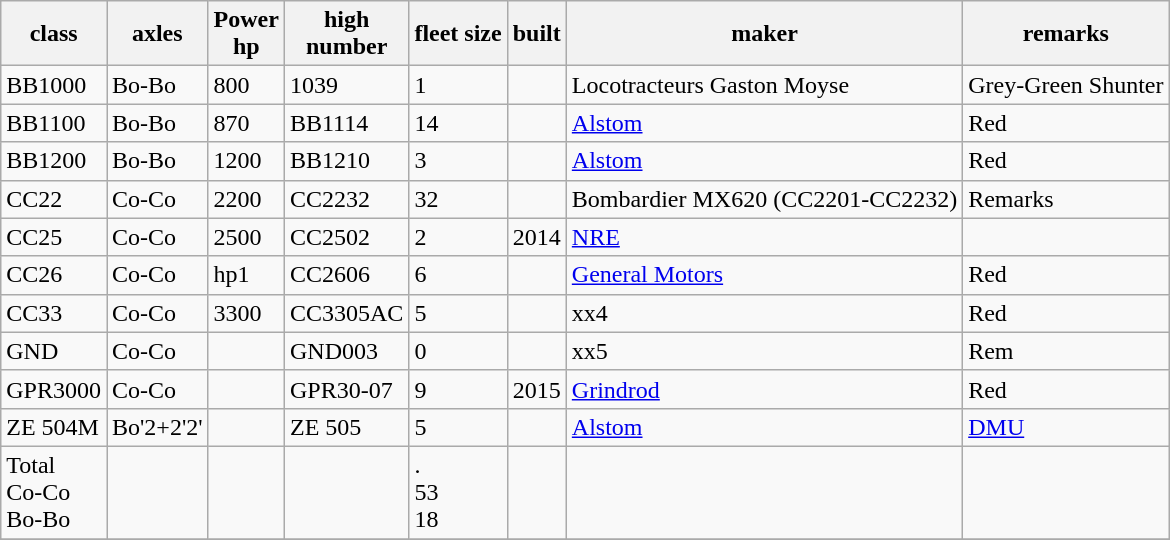<table class="wikitable sortable">
<tr>
<th>class</th>
<th>axles</th>
<th>Power<br>hp</th>
<th>high <br>number</th>
<th>fleet size</th>
<th>built</th>
<th>maker</th>
<th>remarks</th>
</tr>
<tr>
<td>BB1000</td>
<td>Bo-Bo</td>
<td>800</td>
<td>1039</td>
<td>1</td>
<td></td>
<td>Locotracteurs Gaston Moyse</td>
<td>Grey-Green Shunter</td>
</tr>
<tr>
<td>BB1100</td>
<td>Bo-Bo</td>
<td>870</td>
<td>BB1114</td>
<td>14</td>
<td></td>
<td><a href='#'>Alstom</a></td>
<td>Red</td>
</tr>
<tr>
<td>BB1200</td>
<td>Bo-Bo</td>
<td>1200</td>
<td>BB1210</td>
<td>3</td>
<td></td>
<td><a href='#'>Alstom</a></td>
<td>Red</td>
</tr>
<tr>
<td>CC22</td>
<td>Co-Co</td>
<td>2200</td>
<td>CC2232</td>
<td>32</td>
<td></td>
<td>Bombardier MX620 (CC2201-CC2232)</td>
<td>Remarks</td>
</tr>
<tr>
<td>CC25</td>
<td>Co-Co</td>
<td>2500</td>
<td>CC2502</td>
<td>2</td>
<td>2014</td>
<td><a href='#'>NRE</a></td>
<td></td>
</tr>
<tr>
<td>CC26</td>
<td>Co-Co</td>
<td>hp1</td>
<td>CC2606</td>
<td>6</td>
<td></td>
<td><a href='#'>General Motors</a></td>
<td>Red</td>
</tr>
<tr>
<td>CC33</td>
<td>Co-Co</td>
<td>3300</td>
<td>CC3305AC</td>
<td>5</td>
<td></td>
<td>xx4</td>
<td>Red </td>
</tr>
<tr>
<td>GND</td>
<td>Co-Co</td>
<td></td>
<td>GND003</td>
<td>0</td>
<td></td>
<td>xx5</td>
<td>Rem</td>
</tr>
<tr>
<td>GPR3000</td>
<td>Co-Co</td>
<td></td>
<td>GPR30-07</td>
<td>9</td>
<td>2015</td>
<td><a href='#'>Grindrod</a></td>
<td>Red </td>
</tr>
<tr>
<td>ZE 504M</td>
<td>Bo'2+2'2'</td>
<td></td>
<td>ZE 505</td>
<td>5</td>
<td></td>
<td><a href='#'>Alstom</a></td>
<td><a href='#'>DMU</a></td>
</tr>
<tr>
<td>Total <br> Co-Co <br> Bo-Bo</td>
<td></td>
<td></td>
<td></td>
<td>.<br>53<br>18</td>
<td></td>
<td></td>
<td></td>
</tr>
<tr .>
</tr>
</table>
